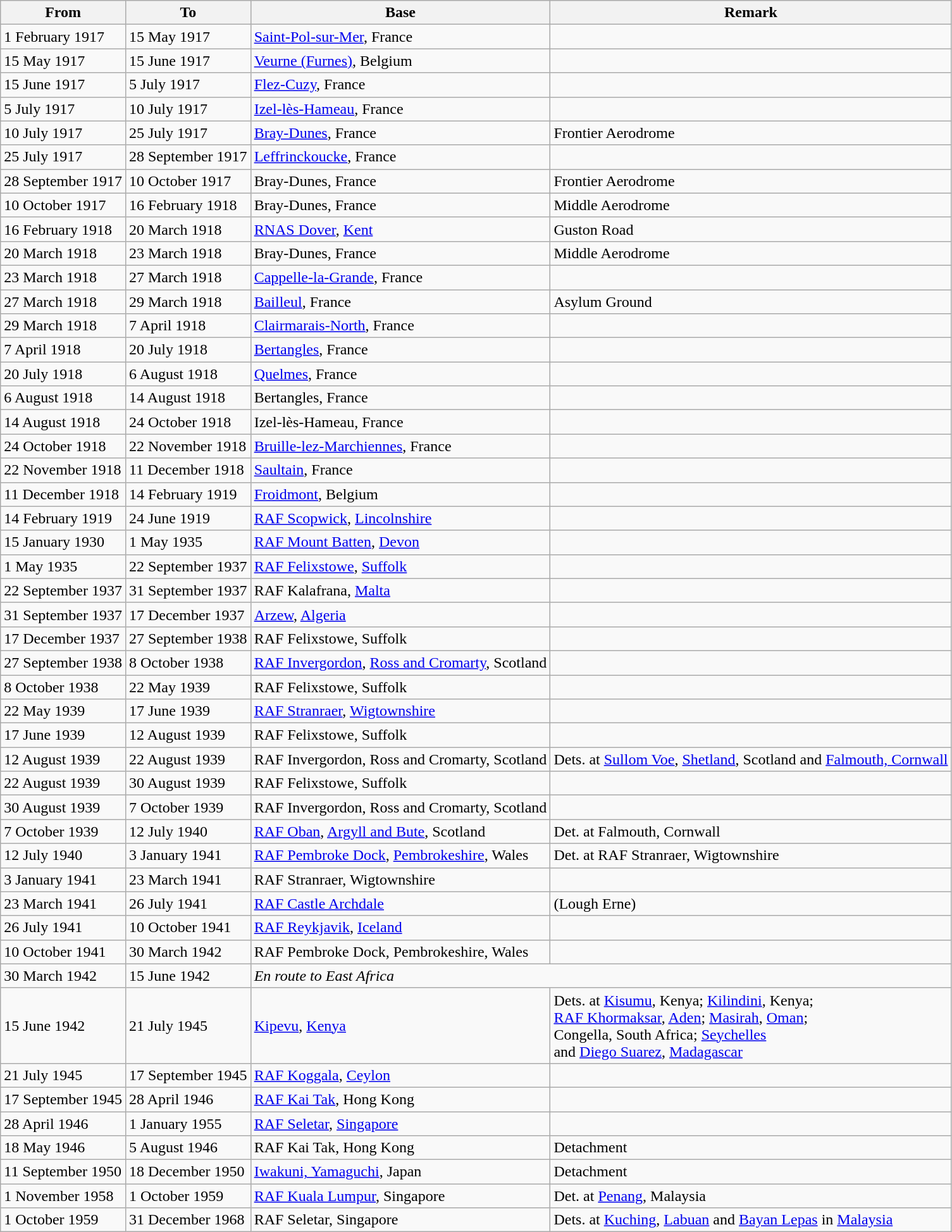<table class="wikitable">
<tr>
<th>From</th>
<th>To</th>
<th>Base</th>
<th>Remark</th>
</tr>
<tr>
<td>1 February 1917</td>
<td>15 May 1917</td>
<td><a href='#'>Saint-Pol-sur-Mer</a>, France</td>
<td></td>
</tr>
<tr>
<td>15 May 1917</td>
<td>15 June 1917</td>
<td><a href='#'>Veurne (Furnes)</a>, Belgium</td>
<td></td>
</tr>
<tr>
<td>15 June 1917</td>
<td>5 July 1917</td>
<td><a href='#'>Flez-Cuzy</a>, France</td>
<td></td>
</tr>
<tr>
<td>5 July 1917</td>
<td>10 July 1917</td>
<td><a href='#'>Izel-lès-Hameau</a>, France</td>
<td></td>
</tr>
<tr>
<td>10 July 1917</td>
<td>25 July 1917</td>
<td><a href='#'>Bray-Dunes</a>, France</td>
<td>Frontier Aerodrome</td>
</tr>
<tr>
<td>25 July 1917</td>
<td>28 September 1917</td>
<td><a href='#'>Leffrinckoucke</a>, France</td>
<td></td>
</tr>
<tr>
<td>28 September 1917</td>
<td>10 October 1917</td>
<td>Bray-Dunes, France</td>
<td>Frontier Aerodrome</td>
</tr>
<tr>
<td>10 October 1917</td>
<td>16 February 1918</td>
<td>Bray-Dunes, France</td>
<td>Middle Aerodrome</td>
</tr>
<tr>
<td>16 February 1918</td>
<td>20 March 1918</td>
<td><a href='#'>RNAS Dover</a>, <a href='#'>Kent</a></td>
<td>Guston Road</td>
</tr>
<tr>
<td>20 March 1918</td>
<td>23 March 1918</td>
<td>Bray-Dunes, France</td>
<td>Middle Aerodrome</td>
</tr>
<tr>
<td>23 March 1918</td>
<td>27 March 1918</td>
<td><a href='#'>Cappelle-la-Grande</a>, France</td>
<td></td>
</tr>
<tr>
<td>27 March 1918</td>
<td>29 March 1918</td>
<td><a href='#'>Bailleul</a>, France</td>
<td>Asylum Ground</td>
</tr>
<tr>
<td>29 March 1918</td>
<td>7 April 1918</td>
<td><a href='#'>Clairmarais-North</a>, France</td>
<td></td>
</tr>
<tr>
<td>7 April 1918</td>
<td>20 July 1918</td>
<td><a href='#'>Bertangles</a>, France</td>
<td></td>
</tr>
<tr>
<td>20 July 1918</td>
<td>6 August 1918</td>
<td><a href='#'>Quelmes</a>, France</td>
<td></td>
</tr>
<tr>
<td>6 August 1918</td>
<td>14 August 1918</td>
<td>Bertangles, France</td>
<td></td>
</tr>
<tr>
<td>14 August 1918</td>
<td>24 October 1918</td>
<td>Izel-lès-Hameau, France</td>
<td></td>
</tr>
<tr>
<td>24 October 1918</td>
<td>22 November 1918</td>
<td><a href='#'>Bruille-lez-Marchiennes</a>, France</td>
<td></td>
</tr>
<tr>
<td>22 November 1918</td>
<td>11 December 1918</td>
<td><a href='#'>Saultain</a>, France</td>
<td></td>
</tr>
<tr>
<td>11 December 1918</td>
<td>14 February 1919</td>
<td><a href='#'>Froidmont</a>, Belgium</td>
<td></td>
</tr>
<tr>
<td>14 February 1919</td>
<td>24 June 1919</td>
<td><a href='#'>RAF Scopwick</a>, <a href='#'>Lincolnshire</a></td>
<td></td>
</tr>
<tr>
<td>15 January 1930</td>
<td>1 May 1935</td>
<td><a href='#'>RAF Mount Batten</a>, <a href='#'>Devon</a></td>
<td></td>
</tr>
<tr>
<td>1 May 1935</td>
<td>22 September 1937</td>
<td><a href='#'>RAF Felixstowe</a>, <a href='#'>Suffolk</a></td>
<td></td>
</tr>
<tr>
<td>22 September 1937</td>
<td>31 September 1937</td>
<td>RAF Kalafrana, <a href='#'>Malta</a></td>
<td></td>
</tr>
<tr>
<td>31 September 1937</td>
<td>17 December 1937</td>
<td><a href='#'>Arzew</a>, <a href='#'>Algeria</a></td>
<td></td>
</tr>
<tr>
<td>17 December 1937</td>
<td>27 September 1938</td>
<td>RAF Felixstowe, Suffolk</td>
<td></td>
</tr>
<tr>
<td>27 September 1938</td>
<td>8 October 1938</td>
<td><a href='#'>RAF Invergordon</a>, <a href='#'>Ross and Cromarty</a>, Scotland</td>
<td></td>
</tr>
<tr>
<td>8 October 1938</td>
<td>22 May 1939</td>
<td>RAF Felixstowe, Suffolk</td>
<td></td>
</tr>
<tr>
<td>22 May 1939</td>
<td>17 June 1939</td>
<td><a href='#'>RAF Stranraer</a>, <a href='#'>Wigtownshire</a></td>
<td></td>
</tr>
<tr>
<td>17 June 1939</td>
<td>12 August 1939</td>
<td>RAF Felixstowe, Suffolk</td>
<td></td>
</tr>
<tr>
<td>12 August 1939</td>
<td>22 August 1939</td>
<td>RAF Invergordon, Ross and Cromarty, Scotland</td>
<td>Dets. at <a href='#'>Sullom Voe</a>, <a href='#'>Shetland</a>, Scotland and <a href='#'>Falmouth, Cornwall</a></td>
</tr>
<tr>
<td>22 August 1939</td>
<td>30 August 1939</td>
<td>RAF Felixstowe, Suffolk</td>
<td></td>
</tr>
<tr>
<td>30 August 1939</td>
<td>7 October 1939</td>
<td>RAF Invergordon, Ross and Cromarty, Scotland</td>
<td></td>
</tr>
<tr>
<td>7 October 1939</td>
<td>12 July 1940</td>
<td><a href='#'>RAF Oban</a>, <a href='#'>Argyll and Bute</a>, Scotland</td>
<td>Det. at Falmouth, Cornwall</td>
</tr>
<tr>
<td>12 July 1940</td>
<td>3 January 1941</td>
<td><a href='#'>RAF Pembroke Dock</a>, <a href='#'>Pembrokeshire</a>, Wales</td>
<td>Det. at RAF Stranraer, Wigtownshire</td>
</tr>
<tr>
<td>3 January 1941</td>
<td>23 March 1941</td>
<td>RAF Stranraer, Wigtownshire</td>
<td></td>
</tr>
<tr>
<td>23 March 1941</td>
<td>26 July 1941</td>
<td><a href='#'>RAF Castle Archdale</a></td>
<td>(Lough Erne)</td>
</tr>
<tr>
<td>26 July 1941</td>
<td>10 October 1941</td>
<td><a href='#'>RAF Reykjavik</a>, <a href='#'>Iceland</a></td>
<td></td>
</tr>
<tr>
<td>10 October 1941</td>
<td>30 March 1942</td>
<td>RAF Pembroke Dock, Pembrokeshire, Wales</td>
<td></td>
</tr>
<tr>
<td>30 March 1942</td>
<td>15 June 1942</td>
<td colspan=2><em>En route to East Africa</em></td>
</tr>
<tr>
<td>15 June 1942</td>
<td>21 July 1945</td>
<td><a href='#'>Kipevu</a>, <a href='#'>Kenya</a></td>
<td>Dets. at <a href='#'>Kisumu</a>, Kenya; <a href='#'>Kilindini</a>, Kenya;<br> <a href='#'>RAF Khormaksar</a>, <a href='#'>Aden</a>; <a href='#'>Masirah</a>, <a href='#'>Oman</a>;<br> Congella, South Africa; <a href='#'>Seychelles</a><br> and <a href='#'>Diego Suarez</a>, <a href='#'>Madagascar</a></td>
</tr>
<tr>
<td>21 July 1945</td>
<td>17 September 1945</td>
<td><a href='#'>RAF Koggala</a>, <a href='#'>Ceylon</a></td>
<td></td>
</tr>
<tr>
<td>17 September 1945</td>
<td>28 April 1946</td>
<td><a href='#'>RAF Kai Tak</a>, Hong Kong</td>
<td></td>
</tr>
<tr>
<td>28 April 1946</td>
<td>1 January 1955</td>
<td><a href='#'>RAF Seletar</a>, <a href='#'>Singapore</a></td>
<td></td>
</tr>
<tr>
<td>18 May 1946</td>
<td>5 August 1946</td>
<td>RAF Kai Tak, Hong Kong</td>
<td>Detachment</td>
</tr>
<tr>
<td>11 September 1950</td>
<td>18 December 1950</td>
<td><a href='#'>Iwakuni, Yamaguchi</a>, Japan</td>
<td>Detachment</td>
</tr>
<tr>
<td>1 November 1958</td>
<td>1 October 1959</td>
<td><a href='#'>RAF Kuala Lumpur</a>, Singapore</td>
<td>Det. at <a href='#'>Penang</a>, Malaysia</td>
</tr>
<tr>
<td>1 October 1959</td>
<td>31 December 1968</td>
<td>RAF Seletar, Singapore</td>
<td>Dets. at <a href='#'>Kuching</a>, <a href='#'>Labuan</a> and <a href='#'>Bayan Lepas</a> in <a href='#'>Malaysia</a></td>
</tr>
</table>
